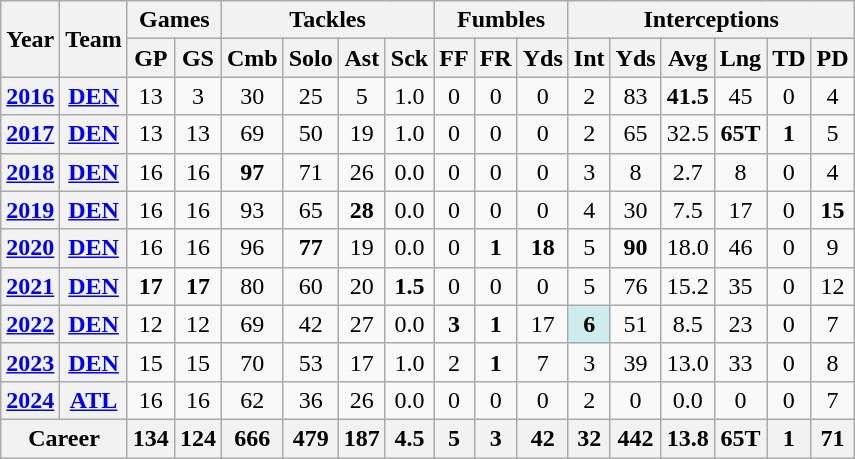<table class=wikitable style="text-align:center;">
<tr>
<th rowspan="2">Year</th>
<th rowspan="2">Team</th>
<th colspan="2">Games</th>
<th colspan="4">Tackles</th>
<th colspan="3">Fumbles</th>
<th colspan="6">Interceptions</th>
</tr>
<tr>
<th>GP</th>
<th>GS</th>
<th>Cmb</th>
<th>Solo</th>
<th>Ast</th>
<th>Sck</th>
<th>FF</th>
<th>FR</th>
<th>Yds</th>
<th>Int</th>
<th>Yds</th>
<th>Avg</th>
<th>Lng</th>
<th>TD</th>
<th>PD</th>
</tr>
<tr>
<th><a href='#'>2016</a></th>
<th><a href='#'>DEN</a></th>
<td>13</td>
<td>3</td>
<td>30</td>
<td>25</td>
<td>5</td>
<td>1.0</td>
<td>0</td>
<td>0</td>
<td>0</td>
<td>2</td>
<td>83</td>
<td><strong>41.5</strong></td>
<td>45</td>
<td>0</td>
<td>4</td>
</tr>
<tr>
<th><a href='#'>2017</a></th>
<th><a href='#'>DEN</a></th>
<td>13</td>
<td>13</td>
<td>69</td>
<td>50</td>
<td>19</td>
<td>1.0</td>
<td>0</td>
<td>0</td>
<td>0</td>
<td>2</td>
<td>65</td>
<td>32.5</td>
<td><strong>65T</strong></td>
<td><strong>1</strong></td>
<td>5</td>
</tr>
<tr>
<th><a href='#'>2018</a></th>
<th><a href='#'>DEN</a></th>
<td>16</td>
<td>16</td>
<td><strong>97</strong></td>
<td>71</td>
<td>26</td>
<td>0.0</td>
<td>0</td>
<td>0</td>
<td>0</td>
<td>3</td>
<td>8</td>
<td>2.7</td>
<td>8</td>
<td>0</td>
<td>4</td>
</tr>
<tr>
<th><a href='#'>2019</a></th>
<th><a href='#'>DEN</a></th>
<td>16</td>
<td>16</td>
<td>93</td>
<td>65</td>
<td><strong>28</strong></td>
<td>0.0</td>
<td>0</td>
<td>0</td>
<td>0</td>
<td>4</td>
<td>30</td>
<td>7.5</td>
<td>17</td>
<td>0</td>
<td><strong>15</strong></td>
</tr>
<tr>
<th><a href='#'>2020</a></th>
<th><a href='#'>DEN</a></th>
<td>16</td>
<td>16</td>
<td>96</td>
<td><strong>77</strong></td>
<td>19</td>
<td>0.0</td>
<td>0</td>
<td><strong>1</strong></td>
<td><strong>18</strong></td>
<td>5</td>
<td><strong>90</strong></td>
<td>18.0</td>
<td>46</td>
<td>0</td>
<td>9</td>
</tr>
<tr>
<th><a href='#'>2021</a></th>
<th><a href='#'>DEN</a></th>
<td><strong>17</strong></td>
<td><strong>17</strong></td>
<td>80</td>
<td>60</td>
<td>20</td>
<td><strong>1.5</strong></td>
<td>0</td>
<td>0</td>
<td>0</td>
<td>5</td>
<td>76</td>
<td>15.2</td>
<td>35</td>
<td>0</td>
<td>12</td>
</tr>
<tr>
<th><a href='#'>2022</a></th>
<th><a href='#'>DEN</a></th>
<td>12</td>
<td>12</td>
<td>69</td>
<td>42</td>
<td>27</td>
<td>0.0</td>
<td><strong>3</strong></td>
<td><strong>1</strong></td>
<td>17</td>
<td style="background:#cfecec;"><strong>6</strong></td>
<td>51</td>
<td>8.5</td>
<td>23</td>
<td>0</td>
<td>7</td>
</tr>
<tr>
<th><a href='#'>2023</a></th>
<th><a href='#'>DEN</a></th>
<td>15</td>
<td>15</td>
<td>70</td>
<td>53</td>
<td>17</td>
<td>1.0</td>
<td>2</td>
<td><strong>1</strong></td>
<td>7</td>
<td>3</td>
<td>39</td>
<td>13.0</td>
<td>33</td>
<td>0</td>
<td>8</td>
</tr>
<tr>
<th><a href='#'>2024</a></th>
<th><a href='#'>ATL</a></th>
<td>16</td>
<td>16</td>
<td>62</td>
<td>36</td>
<td>26</td>
<td>0.0</td>
<td>0</td>
<td>0</td>
<td>0</td>
<td>2</td>
<td>0</td>
<td>0.0</td>
<td>0</td>
<td>0</td>
<td>7</td>
</tr>
<tr>
<th colspan="2">Career</th>
<th>134</th>
<th>124</th>
<th>666</th>
<th>479</th>
<th>187</th>
<th>4.5</th>
<th>5</th>
<th>3</th>
<th>42</th>
<th>32</th>
<th>442</th>
<th>13.8</th>
<th>65T</th>
<th>1</th>
<th>71</th>
</tr>
</table>
